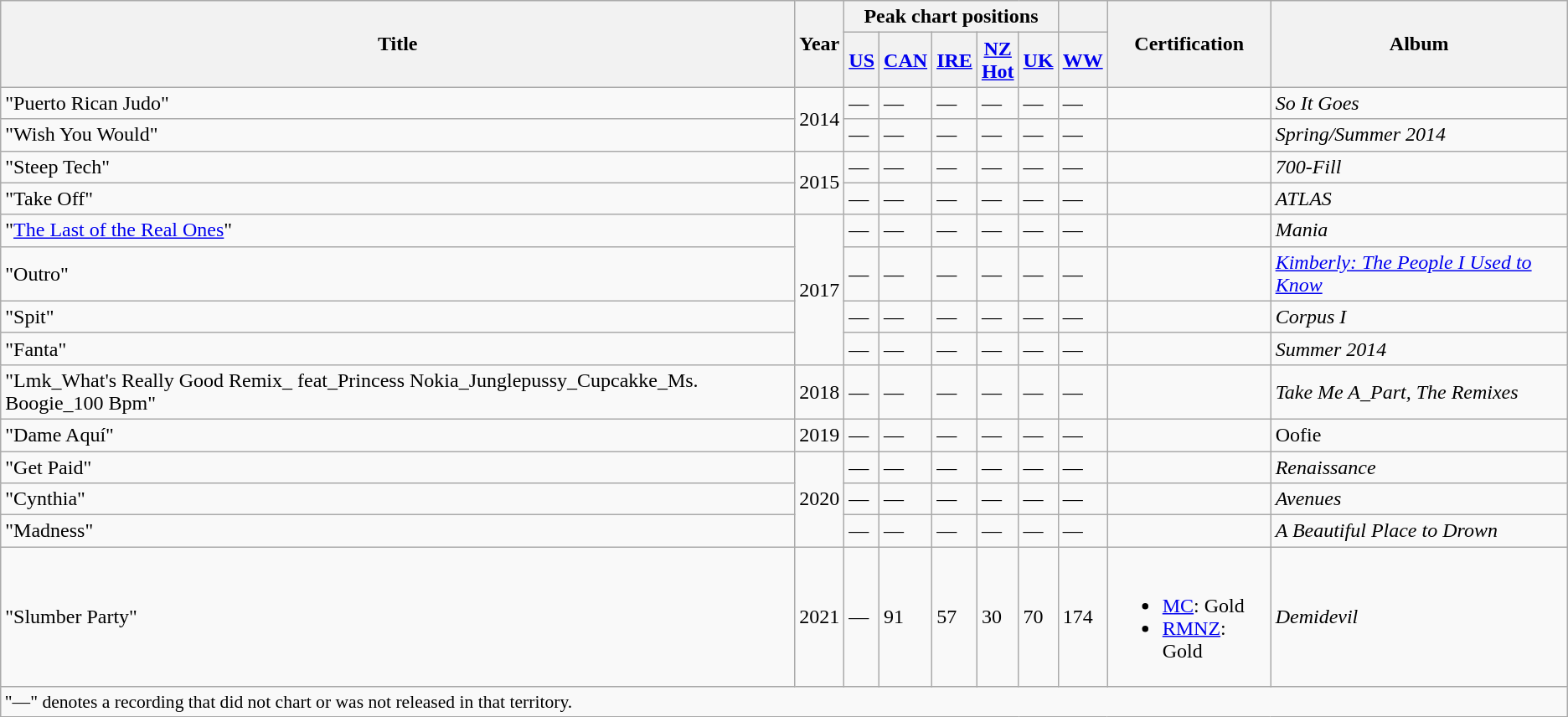<table class="wikitable">
<tr>
<th rowspan="2">Title</th>
<th rowspan="2">Year</th>
<th colspan="5">Peak chart positions</th>
<th></th>
<th rowspan="2">Certification</th>
<th rowspan="2">Album</th>
</tr>
<tr>
<th><a href='#'>US</a></th>
<th><a href='#'>CAN</a></th>
<th><a href='#'>IRE</a></th>
<th><a href='#'>NZ<br>Hot</a></th>
<th><a href='#'>UK</a></th>
<th><a href='#'>WW</a></th>
</tr>
<tr>
<td>"Puerto Rican Judo"<br></td>
<td rowspan="2">2014</td>
<td>—</td>
<td>—</td>
<td>—</td>
<td>—</td>
<td>—</td>
<td>—</td>
<td></td>
<td><em>So It Goes</em></td>
</tr>
<tr>
<td>"Wish You Would"<br></td>
<td>—</td>
<td>—</td>
<td>—</td>
<td>—</td>
<td>—</td>
<td>—</td>
<td></td>
<td><em>Spring/Summer 2014</em></td>
</tr>
<tr>
<td>"Steep Tech"<br></td>
<td rowspan="2">2015</td>
<td>—</td>
<td>—</td>
<td>—</td>
<td>—</td>
<td>—</td>
<td>—</td>
<td></td>
<td><em>700-Fill</em></td>
</tr>
<tr>
<td>"Take Off"<br></td>
<td>—</td>
<td>—</td>
<td>—</td>
<td>—</td>
<td>—</td>
<td>—</td>
<td></td>
<td><em>ATLAS</em></td>
</tr>
<tr>
<td>"<a href='#'>The Last of the Real Ones</a>"<br></td>
<td rowspan="4">2017</td>
<td>—</td>
<td>—</td>
<td>—</td>
<td>—</td>
<td>—</td>
<td>—</td>
<td></td>
<td><em>Mania</em></td>
</tr>
<tr>
<td>"Outro"<br></td>
<td>—</td>
<td>—</td>
<td>—</td>
<td>—</td>
<td>—</td>
<td>—</td>
<td></td>
<td><em><a href='#'>Kimberly: The People I Used to Know</a></em></td>
</tr>
<tr>
<td>"Spit"<br></td>
<td>—</td>
<td>—</td>
<td>—</td>
<td>—</td>
<td>—</td>
<td>—</td>
<td></td>
<td><em>Corpus I</em></td>
</tr>
<tr>
<td>"Fanta"<br></td>
<td>—</td>
<td>—</td>
<td>—</td>
<td>—</td>
<td>—</td>
<td>—</td>
<td></td>
<td><em>Summer 2014</em></td>
</tr>
<tr>
<td>"Lmk_What's Really Good Remix_ feat_Princess Nokia_Junglepussy_Cupcakke_Ms. Boogie_100 Bpm"<br></td>
<td>2018</td>
<td>—</td>
<td>—</td>
<td>—</td>
<td>—</td>
<td>—</td>
<td>—</td>
<td></td>
<td><em>Take Me A_Part, The Remixes</em></td>
</tr>
<tr>
<td>"Dame Aquí"<br></td>
<td>2019</td>
<td>—</td>
<td>—</td>
<td>—</td>
<td>—</td>
<td>—</td>
<td>—</td>
<td></td>
<td>Oofie</td>
</tr>
<tr>
<td>"Get Paid"<br></td>
<td rowspan="3">2020</td>
<td>—</td>
<td>—</td>
<td>—</td>
<td>—</td>
<td>—</td>
<td>—</td>
<td></td>
<td><em>Renaissance</em></td>
</tr>
<tr>
<td>"Cynthia"<br></td>
<td>—</td>
<td>—</td>
<td>—</td>
<td>—</td>
<td>—</td>
<td>—</td>
<td></td>
<td><em>Avenues</em></td>
</tr>
<tr>
<td>"Madness"<br></td>
<td>—</td>
<td>—</td>
<td>—</td>
<td>—</td>
<td>—</td>
<td>—</td>
<td></td>
<td><em>A Beautiful Place to Drown</em></td>
</tr>
<tr>
<td>"Slumber Party"<br></td>
<td>2021</td>
<td>—</td>
<td>91</td>
<td>57</td>
<td>30</td>
<td>70</td>
<td>174</td>
<td><br><ul><li><a href='#'>MC</a>: Gold</li><li><a href='#'>RMNZ</a>: Gold</li></ul></td>
<td><em>Demidevil</em></td>
</tr>
<tr>
<td colspan="14" style="font-size:90%">"—" denotes a recording that did not chart or was not released in that territory.</td>
</tr>
</table>
